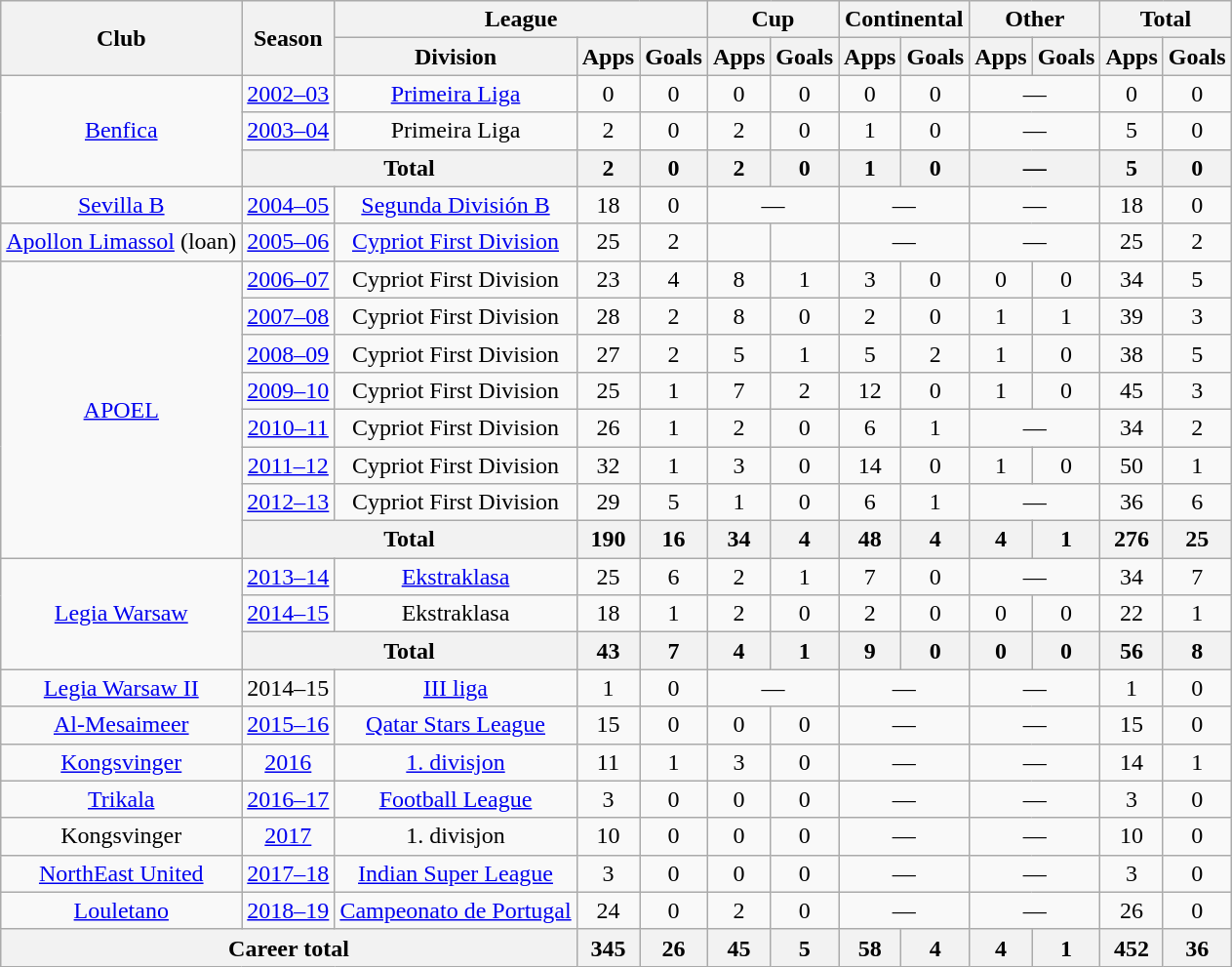<table class="wikitable" style="text-align:center">
<tr>
<th rowspan="2">Club</th>
<th rowspan="2">Season</th>
<th colspan="3">League</th>
<th colspan="2">Cup</th>
<th colspan="2">Continental</th>
<th colspan="2">Other</th>
<th colspan="2">Total</th>
</tr>
<tr>
<th>Division</th>
<th>Apps</th>
<th>Goals</th>
<th>Apps</th>
<th>Goals</th>
<th>Apps</th>
<th>Goals</th>
<th>Apps</th>
<th>Goals</th>
<th>Apps</th>
<th>Goals</th>
</tr>
<tr>
<td rowspan="3"><a href='#'>Benfica</a></td>
<td><a href='#'>2002–03</a></td>
<td><a href='#'>Primeira Liga</a></td>
<td>0</td>
<td>0</td>
<td>0</td>
<td>0</td>
<td>0</td>
<td>0</td>
<td colspan="2">—</td>
<td>0</td>
<td>0</td>
</tr>
<tr>
<td><a href='#'>2003–04</a></td>
<td>Primeira Liga</td>
<td>2</td>
<td>0</td>
<td>2</td>
<td>0</td>
<td>1</td>
<td>0</td>
<td colspan="2">—</td>
<td>5</td>
<td>0</td>
</tr>
<tr>
<th colspan="2">Total</th>
<th>2</th>
<th>0</th>
<th>2</th>
<th>0</th>
<th>1</th>
<th>0</th>
<th colspan="2">—</th>
<th>5</th>
<th>0</th>
</tr>
<tr>
<td><a href='#'>Sevilla B</a></td>
<td><a href='#'>2004–05</a></td>
<td><a href='#'>Segunda División B</a></td>
<td>18</td>
<td>0</td>
<td colspan="2">—</td>
<td colspan="2">—</td>
<td colspan="2">—</td>
<td>18</td>
<td>0</td>
</tr>
<tr>
<td><a href='#'>Apollon Limassol</a> (loan)</td>
<td><a href='#'>2005–06</a></td>
<td><a href='#'>Cypriot First Division</a></td>
<td>25</td>
<td>2</td>
<td></td>
<td></td>
<td colspan="2">—</td>
<td colspan="2">—</td>
<td>25</td>
<td>2</td>
</tr>
<tr>
<td rowspan="8"><a href='#'>APOEL</a></td>
<td><a href='#'>2006–07</a></td>
<td>Cypriot First Division</td>
<td>23</td>
<td>4</td>
<td>8</td>
<td>1</td>
<td>3</td>
<td>0</td>
<td>0</td>
<td>0</td>
<td>34</td>
<td>5</td>
</tr>
<tr>
<td><a href='#'>2007–08</a></td>
<td>Cypriot First Division</td>
<td>28</td>
<td>2</td>
<td>8</td>
<td>0</td>
<td>2</td>
<td>0</td>
<td>1</td>
<td>1</td>
<td>39</td>
<td>3</td>
</tr>
<tr>
<td><a href='#'>2008–09</a></td>
<td>Cypriot First Division</td>
<td>27</td>
<td>2</td>
<td>5</td>
<td>1</td>
<td>5</td>
<td>2</td>
<td>1</td>
<td>0</td>
<td>38</td>
<td>5</td>
</tr>
<tr>
<td><a href='#'>2009–10</a></td>
<td>Cypriot First Division</td>
<td>25</td>
<td>1</td>
<td>7</td>
<td>2</td>
<td>12</td>
<td>0</td>
<td>1</td>
<td>0</td>
<td>45</td>
<td>3</td>
</tr>
<tr>
<td><a href='#'>2010–11</a></td>
<td>Cypriot First Division</td>
<td>26</td>
<td>1</td>
<td>2</td>
<td>0</td>
<td>6</td>
<td>1</td>
<td colspan="2">—</td>
<td>34</td>
<td>2</td>
</tr>
<tr>
<td><a href='#'>2011–12</a></td>
<td>Cypriot First Division</td>
<td>32</td>
<td>1</td>
<td>3</td>
<td>0</td>
<td>14</td>
<td>0</td>
<td>1</td>
<td>0</td>
<td>50</td>
<td>1</td>
</tr>
<tr>
<td><a href='#'>2012–13</a></td>
<td>Cypriot First Division</td>
<td>29</td>
<td>5</td>
<td>1</td>
<td>0</td>
<td>6</td>
<td>1</td>
<td colspan="2">—</td>
<td>36</td>
<td>6</td>
</tr>
<tr>
<th colspan="2">Total</th>
<th>190</th>
<th>16</th>
<th>34</th>
<th>4</th>
<th>48</th>
<th>4</th>
<th>4</th>
<th>1</th>
<th>276</th>
<th>25</th>
</tr>
<tr>
<td rowspan="3"><a href='#'>Legia Warsaw</a></td>
<td><a href='#'>2013–14</a></td>
<td><a href='#'>Ekstraklasa</a></td>
<td>25</td>
<td>6</td>
<td>2</td>
<td>1</td>
<td>7</td>
<td>0</td>
<td colspan="2">—</td>
<td>34</td>
<td>7</td>
</tr>
<tr>
<td><a href='#'>2014–15</a></td>
<td>Ekstraklasa</td>
<td>18</td>
<td>1</td>
<td>2</td>
<td>0</td>
<td>2</td>
<td>0</td>
<td>0</td>
<td>0</td>
<td>22</td>
<td>1</td>
</tr>
<tr>
<th colspan="2">Total</th>
<th>43</th>
<th>7</th>
<th>4</th>
<th>1</th>
<th>9</th>
<th>0</th>
<th>0</th>
<th>0</th>
<th>56</th>
<th>8</th>
</tr>
<tr>
<td><a href='#'>Legia Warsaw II</a></td>
<td>2014–15</td>
<td><a href='#'>III liga</a></td>
<td>1</td>
<td>0</td>
<td colspan="2">—</td>
<td colspan="2">—</td>
<td colspan="2">—</td>
<td>1</td>
<td>0</td>
</tr>
<tr>
<td><a href='#'>Al-Mesaimeer</a></td>
<td><a href='#'>2015–16</a></td>
<td><a href='#'>Qatar Stars League</a></td>
<td>15</td>
<td>0</td>
<td>0</td>
<td>0</td>
<td colspan="2">—</td>
<td colspan="2">—</td>
<td>15</td>
<td>0</td>
</tr>
<tr>
<td><a href='#'>Kongsvinger</a></td>
<td><a href='#'>2016</a></td>
<td><a href='#'>1. divisjon</a></td>
<td>11</td>
<td>1</td>
<td>3</td>
<td>0</td>
<td colspan="2">—</td>
<td colspan="2">—</td>
<td>14</td>
<td>1</td>
</tr>
<tr>
<td><a href='#'>Trikala</a></td>
<td><a href='#'>2016–17</a></td>
<td><a href='#'>Football League</a></td>
<td>3</td>
<td>0</td>
<td>0</td>
<td>0</td>
<td colspan="2">—</td>
<td colspan="2">—</td>
<td>3</td>
<td>0</td>
</tr>
<tr>
<td>Kongsvinger</td>
<td><a href='#'>2017</a></td>
<td>1. divisjon</td>
<td>10</td>
<td>0</td>
<td>0</td>
<td>0</td>
<td colspan="2">—</td>
<td colspan="2">—</td>
<td>10</td>
<td>0</td>
</tr>
<tr>
<td><a href='#'>NorthEast United</a></td>
<td><a href='#'>2017–18</a></td>
<td><a href='#'>Indian Super League</a></td>
<td>3</td>
<td>0</td>
<td>0</td>
<td>0</td>
<td colspan="2">—</td>
<td colspan="2">—</td>
<td>3</td>
<td>0</td>
</tr>
<tr>
<td><a href='#'>Louletano</a></td>
<td><a href='#'>2018–19</a></td>
<td><a href='#'>Campeonato de Portugal</a></td>
<td>24</td>
<td>0</td>
<td>2</td>
<td>0</td>
<td colspan="2">—</td>
<td colspan="2">—</td>
<td>26</td>
<td>0</td>
</tr>
<tr>
<th colspan="3">Career total</th>
<th>345</th>
<th>26</th>
<th>45</th>
<th>5</th>
<th>58</th>
<th>4</th>
<th>4</th>
<th>1</th>
<th>452</th>
<th>36</th>
</tr>
</table>
